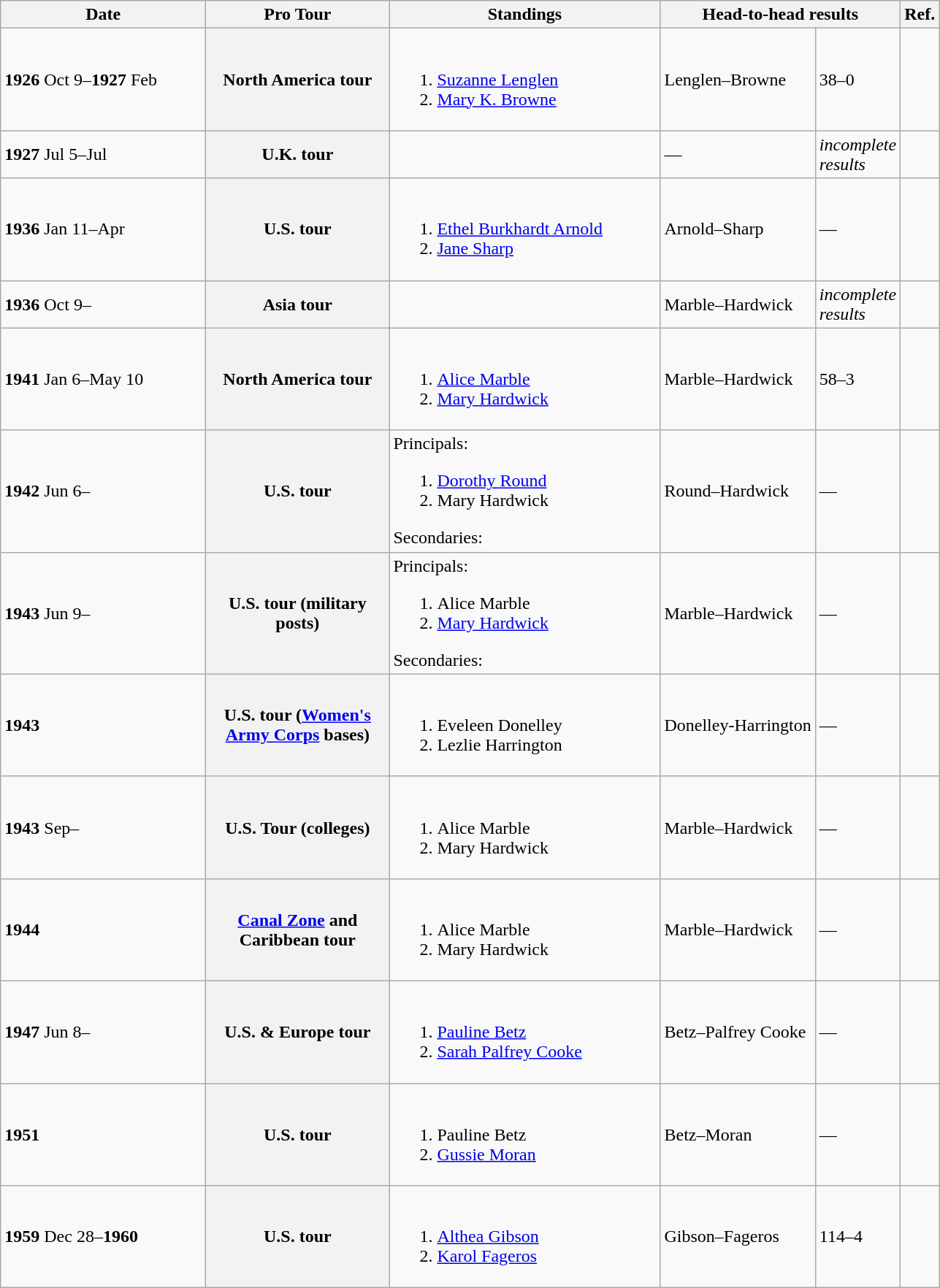<table class="wikitable plainrowheaders">
<tr>
<th width="180">Date</th>
<th width="160">Pro Tour</th>
<th width="240">Standings</th>
<th colspan="2">Head-to-head results</th>
<th>Ref.</th>
</tr>
<tr>
<td><strong>1926</strong> Oct 9–<strong>1927</strong> Feb</td>
<th scope="row">North America tour</th>
<td><br><ol><li> <a href='#'>Suzanne Lenglen</a></li><li> <a href='#'>Mary K. Browne</a></li></ol></td>
<td>Lenglen–Browne</td>
<td>38–0</td>
<td></td>
</tr>
<tr>
<td><strong>1927</strong> Jul 5–Jul</td>
<th scope="row">U.K. tour</th>
<td><br></td>
<td>—</td>
<td><em>incomplete<br>results</em></td>
<td></td>
</tr>
<tr>
<td><strong>1936</strong> Jan 11–Apr</td>
<th scope="row">U.S. tour</th>
<td><br><ol><li> <a href='#'>Ethel Burkhardt Arnold</a></li><li> <a href='#'>Jane Sharp</a></li></ol></td>
<td>Arnold–Sharp</td>
<td>—</td>
<td></td>
</tr>
<tr>
<td><strong>1936</strong> Oct 9–</td>
<th scope="row">Asia tour</th>
<td><br></td>
<td>Marble–Hardwick</td>
<td><em>incomplete<br>results</em></td>
<td></td>
</tr>
<tr>
<td><strong>1941</strong> Jan 6–May 10</td>
<th scope="row">North America tour</th>
<td><br><ol><li> <a href='#'>Alice Marble</a></li><li> <a href='#'>Mary Hardwick</a></li></ol></td>
<td>Marble–Hardwick</td>
<td>58–3</td>
<td><br></td>
</tr>
<tr>
<td><strong>1942</strong> Jun 6–</td>
<th scope="row">U.S. tour</th>
<td>Principals:<br><ol><li> <a href='#'>Dorothy Round</a></li><li> Mary Hardwick</li></ol>Secondaries:</td>
<td>Round–Hardwick</td>
<td>—</td>
<td></td>
</tr>
<tr>
<td><strong>1943</strong> Jun 9–</td>
<th scope="row">U.S. tour (military posts)</th>
<td>Principals:<br><ol><li> Alice Marble</li><li> <a href='#'>Mary Hardwick</a></li></ol>Secondaries:</td>
<td>Marble–Hardwick</td>
<td>—</td>
<td></td>
</tr>
<tr>
<td><strong>1943</strong></td>
<th scope="row">U.S. tour (<a href='#'>Women's Army Corps</a> bases)</th>
<td><br><ol><li> Eveleen Donelley</li><li> Lezlie Harrington</li></ol></td>
<td>Donelley-Harrington</td>
<td>—</td>
<td></td>
</tr>
<tr>
<td><strong>1943</strong> Sep–</td>
<th scope="row">U.S. Tour (colleges)</th>
<td><br><ol><li> Alice Marble</li><li> Mary Hardwick</li></ol></td>
<td>Marble–Hardwick</td>
<td>—</td>
<td></td>
</tr>
<tr>
<td><strong>1944</strong></td>
<th scope="row"><a href='#'>Canal Zone</a> and Caribbean tour</th>
<td><br><ol><li> Alice Marble</li><li> Mary Hardwick</li></ol></td>
<td>Marble–Hardwick</td>
<td>—</td>
<td></td>
</tr>
<tr>
<td><strong>1947</strong> Jun 8–</td>
<th scope="row">U.S. & Europe tour</th>
<td><br><ol><li> <a href='#'>Pauline Betz</a></li><li> <a href='#'>Sarah Palfrey Cooke</a></li></ol></td>
<td>Betz–Palfrey Cooke</td>
<td>—</td>
<td><br></td>
</tr>
<tr>
<td><strong>1951</strong></td>
<th scope="row">U.S. tour</th>
<td><br><ol><li> Pauline Betz</li><li> <a href='#'>Gussie Moran</a></li></ol></td>
<td>Betz–Moran</td>
<td>—</td>
<td></td>
</tr>
<tr>
<td><strong>1959</strong> Dec 28–<strong>1960</strong></td>
<th scope="row">U.S. tour</th>
<td><br><ol><li> <a href='#'>Althea Gibson</a></li><li> <a href='#'>Karol Fageros</a></li></ol></td>
<td>Gibson–Fageros</td>
<td>114–4</td>
<td><br></td>
</tr>
</table>
